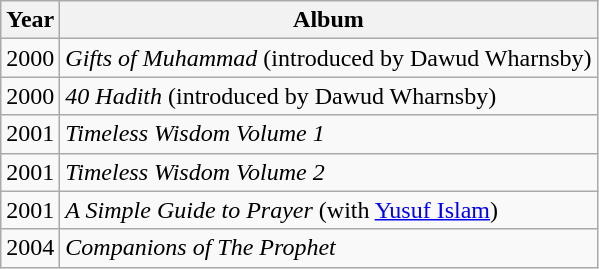<table class="wikitable">
<tr>
<th>Year</th>
<th>Album</th>
</tr>
<tr>
<td>2000</td>
<td><em>Gifts of Muhammad</em> (introduced by Dawud Wharnsby)</td>
</tr>
<tr>
<td>2000</td>
<td><em>40 Hadith</em> (introduced by Dawud Wharnsby)</td>
</tr>
<tr>
<td>2001</td>
<td><em>Timeless Wisdom Volume 1</em></td>
</tr>
<tr>
<td>2001</td>
<td><em>Timeless Wisdom Volume 2</em></td>
</tr>
<tr>
<td>2001</td>
<td><em>A Simple Guide to Prayer</em> (with <a href='#'>Yusuf Islam</a>)</td>
</tr>
<tr>
<td>2004</td>
<td><em>Companions of The Prophet</em></td>
</tr>
</table>
